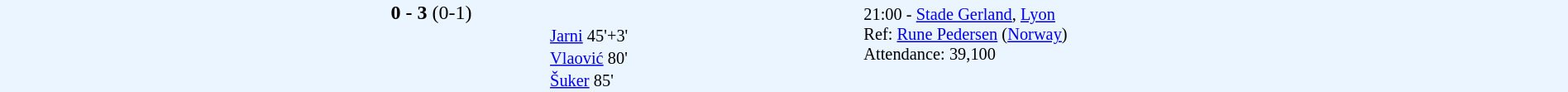<table cellspacing=0 width=100% style=background:#EBF5FF>
<tr>
</tr>
<tr>
</tr>
<tr>
<td width="20%" align="right"><strong></strong></td>
<td align="center" width=15%><strong>0 - 3</strong> (0-1)</td>
<td width="20%"><strong></strong></td>
<td style=font-size:85% rowspan=3>21:00 - <a href='#'>Stade Gerland</a>, <a href='#'>Lyon</a><br>Ref: <a href='#'>Rune Pedersen</a> (<a href='#'>Norway</a>)<br>Attendance: 39,100</td>
</tr>
<tr style=font-size:85%>
<td></td>
<td></td>
<td><a href='#'>Jarni</a> 45'+3'</td>
</tr>
<tr style=font-size:85%>
<td></td>
<td></td>
<td><a href='#'>Vlaović</a> 80'</td>
</tr>
<tr style=font-size:85%>
<td></td>
<td></td>
<td><a href='#'>Šuker</a> 85'</td>
</tr>
</table>
